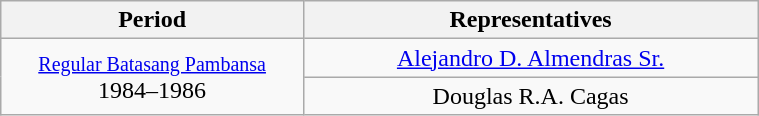<table class="wikitable" style="text-align:center; width:40%;">
<tr>
<th width="40%">Period</th>
<th>Representatives</th>
</tr>
<tr>
<td rowspan="2"><small><a href='#'>Regular Batasang Pambansa</a></small><br>1984–1986</td>
<td><a href='#'>Alejandro D. Almendras Sr.</a></td>
</tr>
<tr>
<td>Douglas R.A. Cagas</td>
</tr>
</table>
